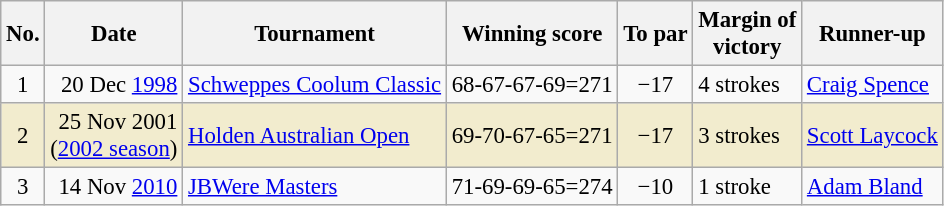<table class="wikitable" style="font-size:95%;">
<tr>
<th>No.</th>
<th>Date</th>
<th>Tournament</th>
<th>Winning score</th>
<th>To par</th>
<th>Margin of<br>victory</th>
<th>Runner-up</th>
</tr>
<tr>
<td align=center>1</td>
<td align=right>20 Dec <a href='#'>1998</a></td>
<td><a href='#'>Schweppes Coolum Classic</a></td>
<td align=right>68-67-67-69=271</td>
<td align=center>−17</td>
<td>4 strokes</td>
<td> <a href='#'>Craig Spence</a></td>
</tr>
<tr style="background:#f2ecce;">
<td align=center>2</td>
<td align=right>25 Nov 2001<br>(<a href='#'>2002 season</a>)</td>
<td><a href='#'>Holden Australian Open</a></td>
<td align=right>69-70-67-65=271</td>
<td align=center>−17</td>
<td>3 strokes</td>
<td> <a href='#'>Scott Laycock</a></td>
</tr>
<tr>
<td align=center>3</td>
<td align=right>14 Nov <a href='#'>2010</a></td>
<td><a href='#'>JBWere Masters</a></td>
<td align=right>71-69-69-65=274</td>
<td align=center>−10</td>
<td>1 stroke</td>
<td> <a href='#'>Adam Bland</a></td>
</tr>
</table>
